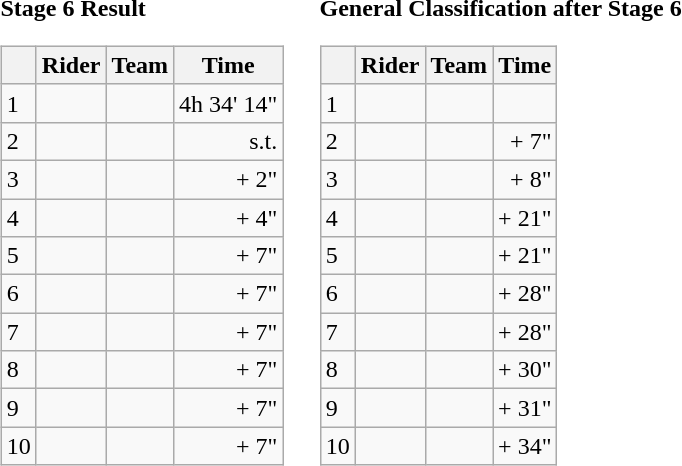<table>
<tr>
<td><strong>Stage 6 Result</strong><br><table class="wikitable">
<tr>
<th></th>
<th>Rider</th>
<th>Team</th>
<th>Time</th>
</tr>
<tr>
<td>1</td>
<td></td>
<td></td>
<td align="right">4h 34' 14"</td>
</tr>
<tr>
<td>2</td>
<td> </td>
<td></td>
<td align="right">s.t.</td>
</tr>
<tr>
<td>3</td>
<td></td>
<td></td>
<td align="right">+ 2"</td>
</tr>
<tr>
<td>4</td>
<td> </td>
<td></td>
<td align="right">+ 4"</td>
</tr>
<tr>
<td>5</td>
<td></td>
<td></td>
<td align="right">+ 7"</td>
</tr>
<tr>
<td>6</td>
<td></td>
<td></td>
<td align="right">+ 7"</td>
</tr>
<tr>
<td>7</td>
<td></td>
<td></td>
<td align="right">+ 7"</td>
</tr>
<tr>
<td>8</td>
<td></td>
<td></td>
<td align="right">+ 7"</td>
</tr>
<tr>
<td>9</td>
<td></td>
<td></td>
<td align="right">+ 7"</td>
</tr>
<tr>
<td>10</td>
<td></td>
<td></td>
<td align="right">+ 7"</td>
</tr>
</table>
</td>
<td></td>
<td><strong>General Classification after Stage 6</strong><br><table class="wikitable">
<tr>
<th></th>
<th>Rider</th>
<th>Team</th>
<th>Time</th>
</tr>
<tr>
<td>1</td>
<td> </td>
<td></td>
<td align="right"></td>
</tr>
<tr>
<td>2</td>
<td></td>
<td></td>
<td align="right">+ 7"</td>
</tr>
<tr>
<td>3</td>
<td> </td>
<td></td>
<td align="right">+ 8"</td>
</tr>
<tr>
<td>4</td>
<td> </td>
<td></td>
<td align="right">+ 21"</td>
</tr>
<tr>
<td>5</td>
<td></td>
<td></td>
<td align="right">+ 21"</td>
</tr>
<tr>
<td>6</td>
<td></td>
<td></td>
<td align="right">+ 28"</td>
</tr>
<tr>
<td>7</td>
<td></td>
<td></td>
<td align="right">+ 28"</td>
</tr>
<tr>
<td>8</td>
<td></td>
<td></td>
<td align="right">+ 30"</td>
</tr>
<tr>
<td>9</td>
<td></td>
<td></td>
<td align="right">+ 31"</td>
</tr>
<tr>
<td>10</td>
<td></td>
<td></td>
<td align="right">+ 34"</td>
</tr>
</table>
</td>
</tr>
</table>
